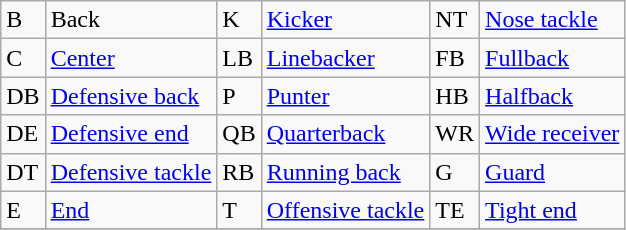<table class="wikitable">
<tr>
<td>B</td>
<td>Back</td>
<td>K</td>
<td><a href='#'>Kicker</a></td>
<td>NT</td>
<td><a href='#'>Nose tackle</a></td>
</tr>
<tr>
<td>C</td>
<td><a href='#'>Center</a></td>
<td>LB</td>
<td><a href='#'>Linebacker</a></td>
<td>FB</td>
<td><a href='#'>Fullback</a></td>
</tr>
<tr>
<td>DB</td>
<td><a href='#'>Defensive back</a></td>
<td>P</td>
<td><a href='#'>Punter</a></td>
<td>HB</td>
<td><a href='#'>Halfback</a></td>
</tr>
<tr>
<td>DE</td>
<td><a href='#'>Defensive end</a></td>
<td>QB</td>
<td><a href='#'>Quarterback</a></td>
<td>WR</td>
<td><a href='#'>Wide receiver</a></td>
</tr>
<tr>
<td>DT</td>
<td><a href='#'>Defensive tackle</a></td>
<td>RB</td>
<td><a href='#'>Running back</a></td>
<td>G</td>
<td><a href='#'>Guard</a></td>
</tr>
<tr>
<td>E</td>
<td><a href='#'>End</a></td>
<td>T</td>
<td><a href='#'>Offensive tackle</a></td>
<td>TE</td>
<td><a href='#'>Tight end</a></td>
</tr>
<tr>
</tr>
</table>
